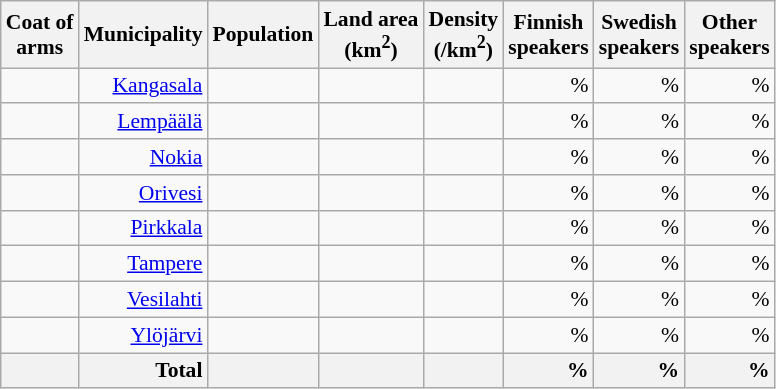<table class="wikitable sortable" style="font-size: 90%; text-align: right; line-height: normal;">
<tr>
<th class="unsortable">Coat of<br>arms</th>
<th>Municipality</th>
<th>Population</th>
<th>Land area<br>(km<sup>2</sup>)</th>
<th>Density<br>(/km<sup>2</sup>)</th>
<th>Finnish<br>speakers</th>
<th>Swedish<br>speakers</th>
<th>Other<br>speakers</th>
</tr>
<tr>
<td></td>
<td><a href='#'>Kangasala</a></td>
<td></td>
<td></td>
<td></td>
<td> %</td>
<td> %</td>
<td> %</td>
</tr>
<tr>
<td></td>
<td><a href='#'>Lempäälä</a></td>
<td></td>
<td></td>
<td></td>
<td> %</td>
<td> %</td>
<td> %</td>
</tr>
<tr>
<td></td>
<td><a href='#'>Nokia</a></td>
<td></td>
<td></td>
<td></td>
<td> %</td>
<td> %</td>
<td> %</td>
</tr>
<tr>
<td></td>
<td><a href='#'>Orivesi</a></td>
<td></td>
<td></td>
<td></td>
<td> %</td>
<td> %</td>
<td> %</td>
</tr>
<tr>
<td></td>
<td><a href='#'>Pirkkala</a></td>
<td></td>
<td></td>
<td></td>
<td> %</td>
<td> %</td>
<td> %</td>
</tr>
<tr>
<td></td>
<td><a href='#'>Tampere</a></td>
<td></td>
<td></td>
<td></td>
<td> %</td>
<td> %</td>
<td> %</td>
</tr>
<tr>
<td></td>
<td><a href='#'>Vesilahti</a></td>
<td></td>
<td></td>
<td></td>
<td> %</td>
<td> %</td>
<td> %</td>
</tr>
<tr>
<td></td>
<td><a href='#'>Ylöjärvi</a></td>
<td></td>
<td></td>
<td></td>
<td> %</td>
<td> %</td>
<td> %</td>
</tr>
<tr>
<th></th>
<th + style=text-align:right><strong>Total</strong></th>
<th + style=text-align:right></th>
<th + style=text-align:right></th>
<th + style=text-align:right></th>
<th !+ style=text-align:right> %</th>
<th !+ style=text-align:right> %</th>
<th !+ style=text-align:right> %</th>
</tr>
</table>
